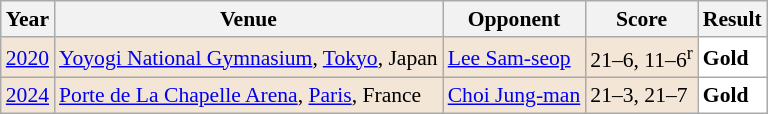<table class="sortable wikitable" style="font-size: 90%;">
<tr>
<th>Year</th>
<th>Venue</th>
<th>Opponent</th>
<th>Score</th>
<th>Result</th>
</tr>
<tr style="background:#F3E6D7">
<td align="center"><a href='#'>2020</a></td>
<td align="left"><a href='#'>Yoyogi National Gymnasium</a>, <a href='#'>Tokyo</a>, Japan</td>
<td align="left"> <a href='#'>Lee Sam-seop</a></td>
<td align="left">21–6, 11–6<sup>r</sup></td>
<td style="text-align:left; background:white"> <strong>Gold</strong></td>
</tr>
<tr style="background:#F3E6D7">
<td align="center"><a href='#'>2024</a></td>
<td align="left"><a href='#'>Porte de La Chapelle Arena</a>, <a href='#'>Paris</a>, France</td>
<td align="left"> <a href='#'>Choi Jung-man</a></td>
<td align="left">21–3, 21–7</td>
<td style="text-align:left; background:white"> <strong>Gold</strong></td>
</tr>
</table>
